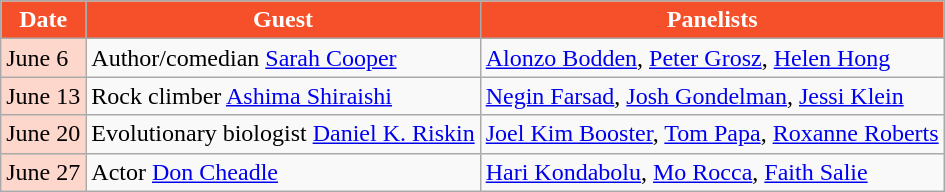<table class="wikitable">
<tr>
<th style="background:#F55029;color:#FFFFFF;">Date</th>
<th style="background:#F55029;color:#FFFFFF;">Guest</th>
<th style="background:#F55029;color:#FFFFFF;">Panelists</th>
</tr>
<tr>
<td style="background:#FDD6CC;color:#000000;">June 6</td>
<td>Author/comedian <a href='#'>Sarah Cooper</a></td>
<td><a href='#'>Alonzo Bodden</a>, <a href='#'>Peter Grosz</a>, <a href='#'>Helen Hong</a></td>
</tr>
<tr>
<td style="background:#FDD6CC;color:#000000;">June 13</td>
<td>Rock climber <a href='#'>Ashima Shiraishi</a></td>
<td><a href='#'>Negin Farsad</a>, <a href='#'>Josh Gondelman</a>, <a href='#'>Jessi Klein</a></td>
</tr>
<tr>
<td style="background:#FDD6CC;color:#000000;">June 20</td>
<td>Evolutionary biologist <a href='#'>Daniel K. Riskin</a></td>
<td><a href='#'>Joel Kim Booster</a>, <a href='#'>Tom Papa</a>, <a href='#'>Roxanne Roberts</a></td>
</tr>
<tr>
<td style="background:#FDD6CC;color:#000000;">June 27</td>
<td>Actor <a href='#'>Don Cheadle</a></td>
<td><a href='#'>Hari Kondabolu</a>, <a href='#'>Mo Rocca</a>, <a href='#'>Faith Salie</a></td>
</tr>
</table>
